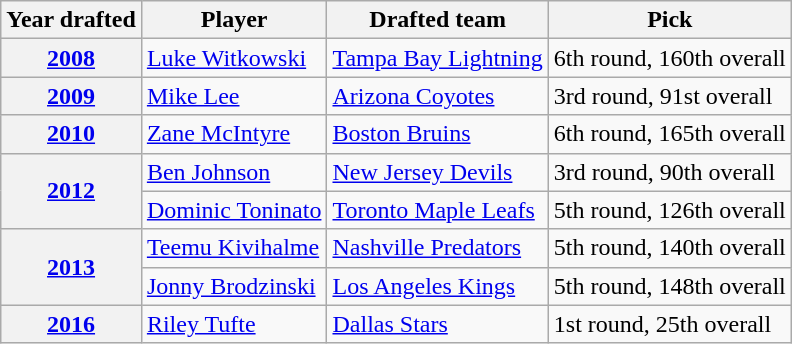<table class="wikitable">
<tr>
<th>Year drafted</th>
<th>Player</th>
<th>Drafted team</th>
<th>Pick</th>
</tr>
<tr>
<th><a href='#'>2008</a></th>
<td><a href='#'>Luke Witkowski</a></td>
<td><a href='#'>Tampa Bay Lightning</a></td>
<td>6th round, 160th overall</td>
</tr>
<tr>
<th><a href='#'>2009</a></th>
<td><a href='#'>Mike Lee</a></td>
<td><a href='#'>Arizona Coyotes</a></td>
<td>3rd round, 91st overall</td>
</tr>
<tr>
<th><a href='#'>2010</a></th>
<td><a href='#'>Zane McIntyre</a></td>
<td><a href='#'>Boston Bruins</a></td>
<td>6th round, 165th overall</td>
</tr>
<tr>
<th rowspan=2><a href='#'>2012</a></th>
<td><a href='#'>Ben Johnson</a></td>
<td><a href='#'>New Jersey Devils</a></td>
<td>3rd round, 90th overall</td>
</tr>
<tr>
<td><a href='#'>Dominic Toninato</a></td>
<td><a href='#'>Toronto Maple Leafs</a></td>
<td>5th round, 126th overall</td>
</tr>
<tr>
<th rowspan=2><a href='#'>2013</a></th>
<td><a href='#'>Teemu Kivihalme</a></td>
<td><a href='#'>Nashville Predators</a></td>
<td>5th round, 140th overall</td>
</tr>
<tr>
<td><a href='#'>Jonny Brodzinski</a></td>
<td><a href='#'>Los Angeles Kings</a></td>
<td>5th round, 148th overall</td>
</tr>
<tr>
<th><a href='#'>2016</a></th>
<td><a href='#'>Riley Tufte</a></td>
<td><a href='#'>Dallas Stars</a></td>
<td>1st round, 25th overall</td>
</tr>
</table>
